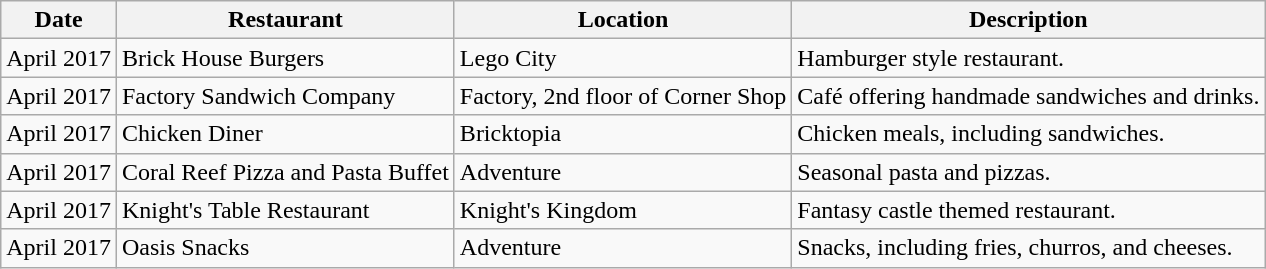<table class="wikitable">
<tr>
<th>Date</th>
<th>Restaurant</th>
<th>Location</th>
<th>Description</th>
</tr>
<tr>
<td>April 2017</td>
<td>Brick House Burgers</td>
<td>Lego City</td>
<td>Hamburger style restaurant.</td>
</tr>
<tr>
<td>April 2017</td>
<td>Factory Sandwich Company</td>
<td>Factory, 2nd floor of Corner Shop</td>
<td>Café offering handmade sandwiches and drinks.</td>
</tr>
<tr>
<td>April 2017</td>
<td>Chicken Diner</td>
<td>Bricktopia</td>
<td>Chicken meals, including sandwiches.</td>
</tr>
<tr>
<td>April 2017</td>
<td>Coral Reef Pizza and Pasta Buffet</td>
<td>Adventure</td>
<td>Seasonal pasta and pizzas.</td>
</tr>
<tr>
<td>April 2017</td>
<td>Knight's Table Restaurant</td>
<td>Knight's Kingdom</td>
<td>Fantasy castle themed restaurant.</td>
</tr>
<tr>
<td>April 2017</td>
<td>Oasis Snacks</td>
<td>Adventure</td>
<td>Snacks, including fries, churros, and cheeses.</td>
</tr>
</table>
